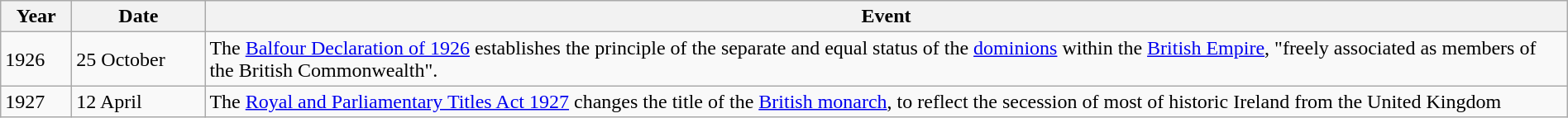<table class="wikitable" width="100%">
<tr>
<th width=50px>Year</th>
<th width=100px>Date</th>
<th>Event</th>
</tr>
<tr>
<td>1926</td>
<td>25 October</td>
<td>The <a href='#'>Balfour Declaration of 1926</a> establishes the principle of the separate and equal status of the <a href='#'>dominions</a> within the <a href='#'>British Empire</a>, "freely associated as members of the British Commonwealth".</td>
</tr>
<tr>
<td>1927</td>
<td>12 April</td>
<td>The <a href='#'>Royal and Parliamentary Titles Act 1927</a> changes the title of the <a href='#'>British monarch</a>, to reflect the secession of most of historic Ireland from the United Kingdom</td>
</tr>
</table>
